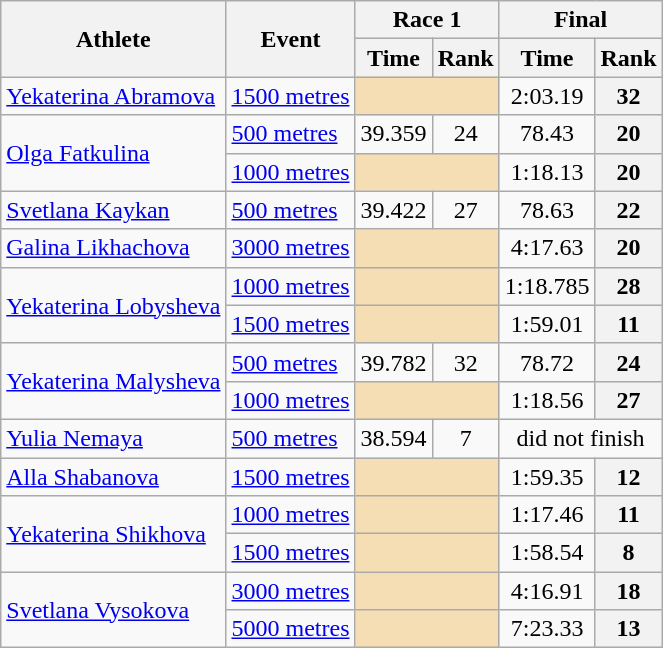<table class="wikitable">
<tr>
<th rowspan="2">Athlete</th>
<th rowspan="2">Event</th>
<th colspan="2">Race 1</th>
<th colspan="2">Final</th>
</tr>
<tr>
<th>Time</th>
<th>Rank</th>
<th>Time</th>
<th>Rank</th>
</tr>
<tr>
<td><a href='#'>Yekaterina Abramova</a></td>
<td><a href='#'>1500 metres</a></td>
<td colspan=2 bgcolor="wheat"></td>
<td align="center">2:03.19</td>
<th align="center">32</th>
</tr>
<tr>
<td rowspan=2><a href='#'>Olga Fatkulina</a></td>
<td><a href='#'>500 metres</a></td>
<td align="center">39.359</td>
<td align="center">24</td>
<td align="center">78.43</td>
<th align="center">20</th>
</tr>
<tr>
<td><a href='#'>1000 metres</a></td>
<td colspan=2 bgcolor="wheat"></td>
<td align="center">1:18.13</td>
<th align="center">20</th>
</tr>
<tr>
<td><a href='#'>Svetlana Kaykan</a></td>
<td><a href='#'>500 metres</a></td>
<td align="center">39.422</td>
<td align="center">27</td>
<td align="center">78.63</td>
<th align="center">22</th>
</tr>
<tr>
<td><a href='#'>Galina Likhachova</a></td>
<td><a href='#'>3000 metres</a></td>
<td colspan=2 bgcolor="wheat"></td>
<td align="center">4:17.63</td>
<th align="center">20</th>
</tr>
<tr>
<td rowspan=2><a href='#'>Yekaterina Lobysheva</a></td>
<td><a href='#'>1000 metres</a></td>
<td colspan=2 bgcolor="wheat"></td>
<td align="center">1:18.785</td>
<th align="center">28</th>
</tr>
<tr>
<td><a href='#'>1500 metres</a></td>
<td colspan=2 bgcolor="wheat"></td>
<td align="center">1:59.01</td>
<th align="center">11</th>
</tr>
<tr>
<td rowspan=2><a href='#'>Yekaterina Malysheva</a></td>
<td><a href='#'>500 metres</a></td>
<td align="center">39.782</td>
<td align="center">32</td>
<td align="center">78.72</td>
<th align="center">24</th>
</tr>
<tr>
<td><a href='#'>1000 metres</a></td>
<td colspan=2 bgcolor="wheat"></td>
<td align="center">1:18.56</td>
<th align="center">27</th>
</tr>
<tr>
<td><a href='#'>Yulia Nemaya</a></td>
<td><a href='#'>500 metres</a></td>
<td align="center">38.594</td>
<td align="center">7</td>
<td align="center" colspan=2>did not finish</td>
</tr>
<tr>
<td><a href='#'>Alla Shabanova</a></td>
<td><a href='#'>1500 metres</a></td>
<td colspan=2 bgcolor="wheat"></td>
<td align="center">1:59.35</td>
<th align="center">12</th>
</tr>
<tr>
<td rowspan=2><a href='#'>Yekaterina Shikhova</a></td>
<td><a href='#'>1000 metres</a></td>
<td colspan=2 bgcolor="wheat"></td>
<td align="center">1:17.46</td>
<th align="center">11</th>
</tr>
<tr>
<td><a href='#'>1500 metres</a></td>
<td colspan=2 bgcolor="wheat"></td>
<td align="center">1:58.54</td>
<th align="center">8</th>
</tr>
<tr>
<td rowspan=2><a href='#'>Svetlana Vysokova</a></td>
<td><a href='#'>3000 metres</a></td>
<td colspan=2 bgcolor="wheat"></td>
<td align="center">4:16.91</td>
<th align="center">18</th>
</tr>
<tr>
<td><a href='#'>5000 metres</a></td>
<td colspan=2 bgcolor="wheat"></td>
<td align="center">7:23.33</td>
<th align="center">13</th>
</tr>
</table>
